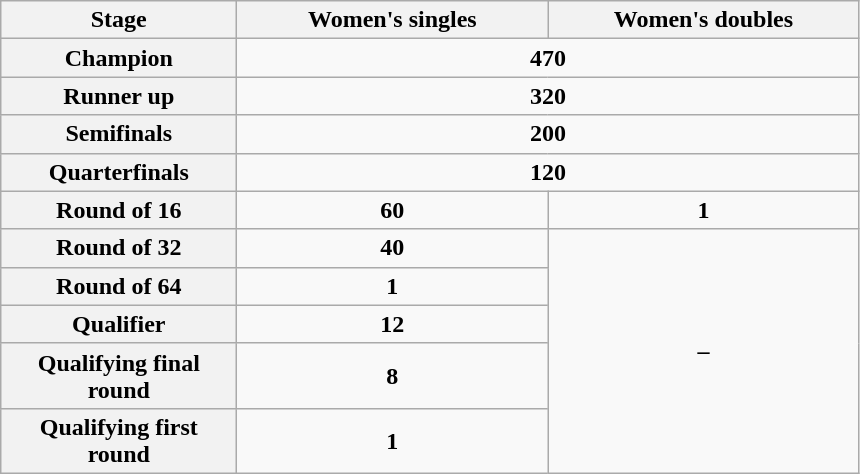<table class=wikitable>
<tr>
<th width=150>Stage</th>
<th width=200>Women's singles</th>
<th style="width:200px;">Women's doubles</th>
</tr>
<tr style=text-align:center>
<th>Champion</th>
<td colspan=2><strong>470</strong></td>
</tr>
<tr style=text-align:center>
<th>Runner up</th>
<td colspan=2><strong>320</strong></td>
</tr>
<tr style="text-align:center;">
<th>Semifinals</th>
<td colspan=2><strong>200</strong></td>
</tr>
<tr style="text-align:center;">
<th>Quarterfinals</th>
<td colspan=2><strong>120</strong></td>
</tr>
<tr style="text-align:center;">
<th>Round of 16</th>
<td><strong>60</strong></td>
<td><strong>1</strong></td>
</tr>
<tr style="text-align:center;">
<th>Round of 32</th>
<td><strong>40</strong></td>
<td rowspan=5><strong>–</strong></td>
</tr>
<tr style="text-align:center;">
<th>Round of 64</th>
<td><strong>1</strong></td>
</tr>
<tr style="text-align:center;">
<th>Qualifier</th>
<td><strong>12</strong></td>
</tr>
<tr style="text-align:center;">
<th>Qualifying final round</th>
<td><strong>8</strong></td>
</tr>
<tr style="text-align:center;">
<th>Qualifying first round</th>
<td><strong>1</strong></td>
</tr>
</table>
